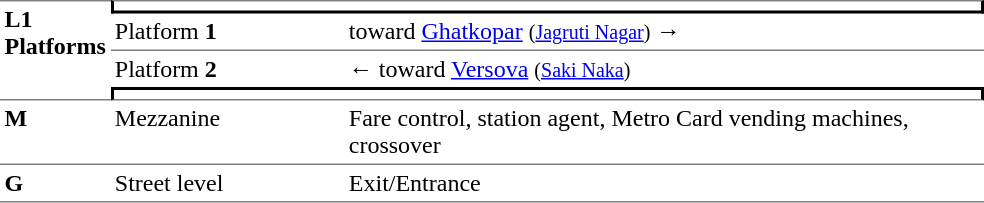<table border=0 cellspacing=0 cellpadding=3>
<tr>
<td style="border-bottom:solid 1px gray;vertical-align:top;border-top:solid 1px gray;" rowspan=4;><strong>L1<br>Platforms</strong></td>
<td style="border-top:solid 1px gray;border-right:solid 2px black;border-left:solid 2px black;border-bottom:solid 2px black;text-align:center;" colspan=2></td>
</tr>
<tr>
<td style="border-bottom:solid 1px gray;" width=150>Platform <span><strong>1</strong></span></td>
<td style="border-bottom:solid 1px gray;" width=390>  toward <a href='#'>Ghatkopar</a> <small>(<a href='#'>Jagruti Nagar</a>)</small> →</td>
</tr>
<tr>
<td>Platform <span><strong>2</strong></span></td>
<td>←  toward <a href='#'>Versova</a> <small>(<a href='#'>Saki Naka</a>)</small></td>
</tr>
<tr>
<td style="border-top:solid 2px black;border-right:solid 2px black;border-left:solid 2px black;border-bottom:solid 1px gray;text-align:center;" colspan=2></td>
</tr>
<tr>
<td style="vertical-align:top"><strong>M</strong></td>
<td style="vertical-align:top">Mezzanine</td>
<td style="vertical-align:top">Fare control, station agent, Metro Card vending machines, crossover</td>
</tr>
<tr>
<td style="border-bottom:solid 1px gray;border-top:solid 1px gray; vertical-align:top" width=50><strong>G</strong></td>
<td style="border-top:solid 1px gray;border-bottom:solid 1px gray; vertical-align:top" width=100>Street level</td>
<td style="border-top:solid 1px gray;border-bottom:solid 1px gray; vertical-align:top" width=420>Exit/Entrance</td>
</tr>
</table>
